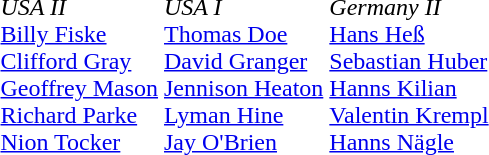<table>
<tr valign=top>
<td><br><em>USA II</em><br><a href='#'>Billy Fiske</a><br><a href='#'>Clifford Gray</a><br><a href='#'>Geoffrey Mason</a><br><a href='#'>Richard Parke</a><br><a href='#'>Nion Tocker</a></td>
<td><br><em>USA I</em><br><a href='#'>Thomas Doe</a><br><a href='#'>David Granger</a><br><a href='#'>Jennison Heaton</a><br><a href='#'>Lyman Hine</a><br><a href='#'>Jay O'Brien</a></td>
<td><br><em>Germany II</em><br><a href='#'>Hans Heß</a><br><a href='#'>Sebastian Huber</a><br><a href='#'>Hanns Kilian</a><br><a href='#'>Valentin Krempl</a><br><a href='#'>Hanns Nägle</a></td>
</tr>
</table>
